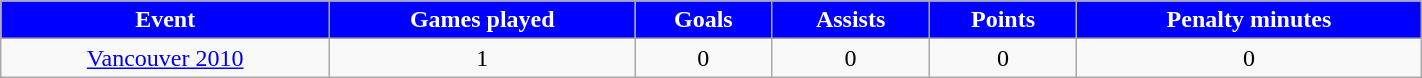<table class="wikitable" width="75%">
<tr align="center" style=" background:blue;color:#FFFFFF;">
<td><strong>Event</strong></td>
<td><strong>Games played</strong></td>
<td><strong>Goals</strong></td>
<td><strong>Assists</strong></td>
<td><strong>Points</strong></td>
<td><strong>Penalty minutes</strong></td>
</tr>
<tr align="center" bgcolor="">
<td><a href='#'>Vancouver 2010</a></td>
<td>1</td>
<td>0</td>
<td>0</td>
<td>0</td>
<td>0</td>
</tr>
</table>
